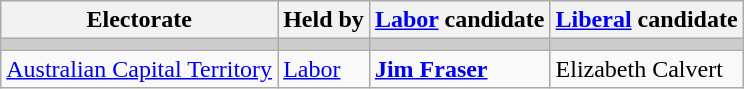<table class="wikitable">
<tr>
<th>Electorate</th>
<th>Held by</th>
<th><a href='#'>Labor</a> candidate</th>
<th><a href='#'>Liberal</a> candidate</th>
</tr>
<tr bgcolor="#cccccc">
<td></td>
<td></td>
<td></td>
<td></td>
</tr>
<tr>
<td><a href='#'>Australian Capital Territory</a></td>
<td><a href='#'>Labor</a></td>
<td><strong><a href='#'>Jim Fraser</a></strong></td>
<td>Elizabeth Calvert</td>
</tr>
</table>
